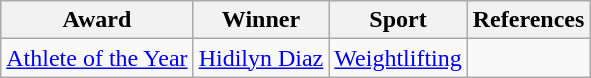<table class="wikitable">
<tr>
<th>Award</th>
<th>Winner</th>
<th>Sport</th>
<th>References</th>
</tr>
<tr>
<td><a href='#'>Athlete of the Year</a></td>
<td><a href='#'>Hidilyn Diaz</a></td>
<td><a href='#'>Weightlifting</a></td>
<td></td>
</tr>
</table>
